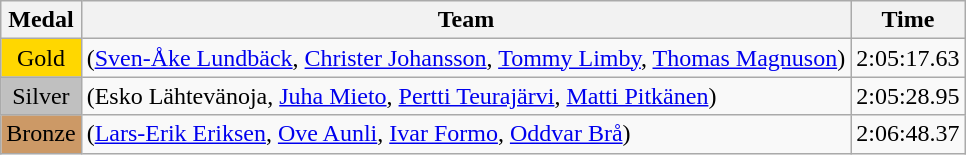<table class="wikitable">
<tr>
<th>Medal</th>
<th>Team</th>
<th>Time</th>
</tr>
<tr>
<td style="text-align:center;background-color:gold;">Gold</td>
<td> (<a href='#'>Sven-Åke Lundbäck</a>, <a href='#'>Christer Johansson</a>, <a href='#'>Tommy Limby</a>, <a href='#'>Thomas Magnuson</a>)</td>
<td>2:05:17.63</td>
</tr>
<tr>
<td style="text-align:center;background-color:silver;">Silver</td>
<td> (Esko Lähtevänoja, <a href='#'>Juha Mieto</a>, <a href='#'>Pertti Teurajärvi</a>, <a href='#'>Matti Pitkänen</a>)</td>
<td>2:05:28.95</td>
</tr>
<tr>
<td style="text-align:center;background-color:#CC9966;">Bronze</td>
<td> (<a href='#'>Lars-Erik Eriksen</a>, <a href='#'>Ove Aunli</a>, <a href='#'>Ivar Formo</a>, <a href='#'>Oddvar Brå</a>)</td>
<td>2:06:48.37</td>
</tr>
</table>
